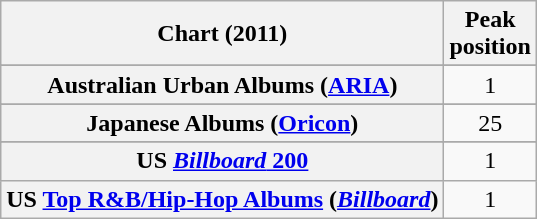<table class="wikitable sortable plainrowheaders" style="text-align:center">
<tr>
<th scope="col">Chart (2011)</th>
<th scope="col">Peak<br>position</th>
</tr>
<tr>
</tr>
<tr>
<th scope="row">Australian Urban Albums (<a href='#'>ARIA</a>)</th>
<td style="text-align:center;">1</td>
</tr>
<tr>
</tr>
<tr>
</tr>
<tr>
</tr>
<tr>
</tr>
<tr>
</tr>
<tr>
</tr>
<tr>
</tr>
<tr>
</tr>
<tr>
<th scope="row">Japanese Albums (<a href='#'>Oricon</a>)</th>
<td align="center">25</td>
</tr>
<tr>
</tr>
<tr>
</tr>
<tr>
</tr>
<tr>
</tr>
<tr>
</tr>
<tr>
</tr>
<tr>
<th scope="row">US <a href='#'><em>Billboard</em> 200</a></th>
<td style="text-align:center;">1</td>
</tr>
<tr>
<th scope="row">US <a href='#'>Top R&B/Hip-Hop Albums</a> (<em><a href='#'>Billboard</a></em>)</th>
<td style="text-align:center;">1</td>
</tr>
</table>
